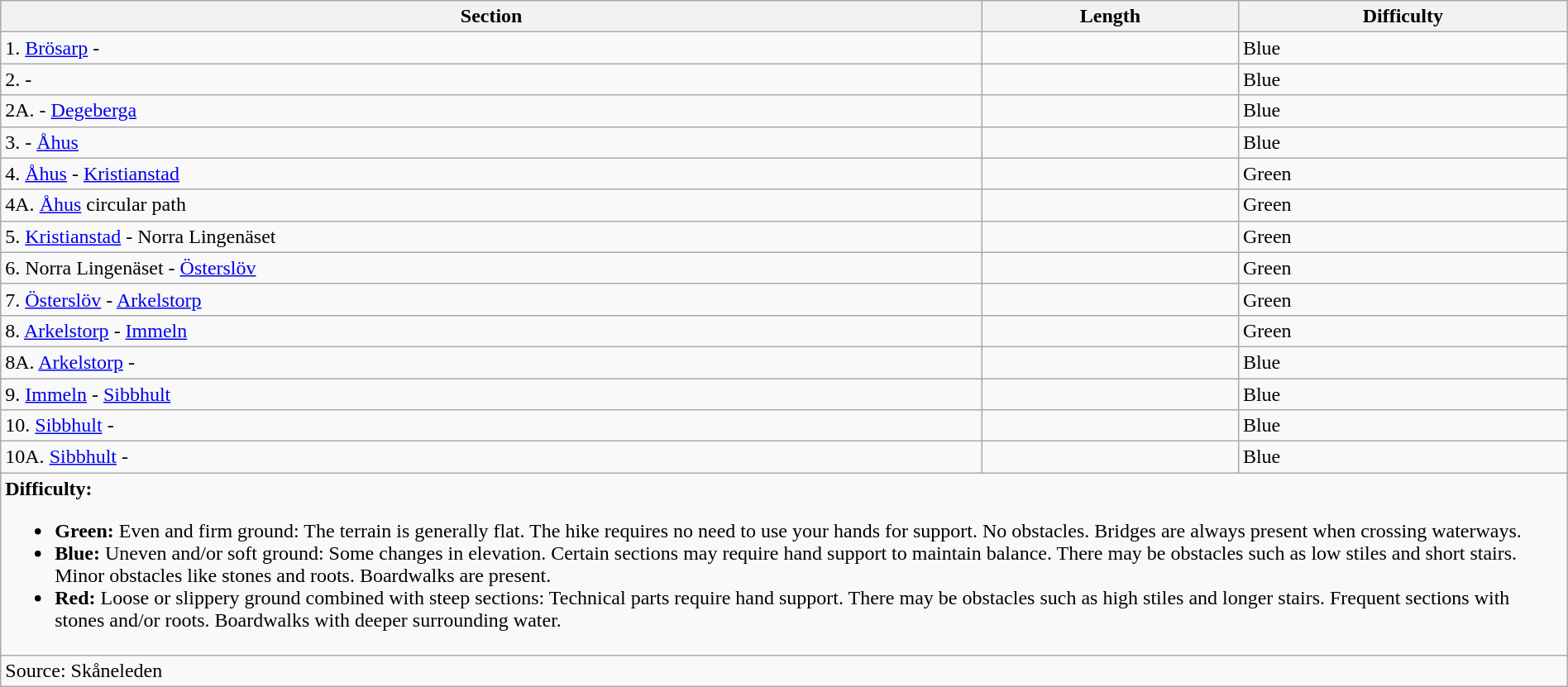<table class="wikitable collapsible collapsed" style="width: 100%">
<tr>
<th>Section</th>
<th>Length</th>
<th>Difficulty</th>
</tr>
<tr>
<td>1. <a href='#'>Brösarp</a> - </td>
<td></td>
<td>Blue</td>
</tr>
<tr>
<td>2.  - </td>
<td></td>
<td>Blue</td>
</tr>
<tr>
<td>2A.  - <a href='#'>Degeberga</a></td>
<td></td>
<td>Blue</td>
</tr>
<tr>
<td>3.  - <a href='#'>Åhus</a></td>
<td></td>
<td>Blue</td>
</tr>
<tr>
<td>4. <a href='#'>Åhus</a> - <a href='#'>Kristianstad</a></td>
<td></td>
<td>Green</td>
</tr>
<tr>
<td>4A. <a href='#'>Åhus</a> circular path</td>
<td></td>
<td>Green</td>
</tr>
<tr>
<td>5. <a href='#'>Kristianstad</a> - Norra Lingenäset</td>
<td></td>
<td>Green</td>
</tr>
<tr>
<td>6. Norra Lingenäset - <a href='#'>Österslöv</a></td>
<td></td>
<td>Green</td>
</tr>
<tr>
<td>7. <a href='#'>Österslöv</a> - <a href='#'>Arkelstorp</a></td>
<td></td>
<td>Green</td>
</tr>
<tr>
<td>8. <a href='#'>Arkelstorp</a> - <a href='#'>Immeln</a></td>
<td></td>
<td>Green</td>
</tr>
<tr>
<td>8A. <a href='#'>Arkelstorp</a> - </td>
<td></td>
<td>Blue</td>
</tr>
<tr>
<td>9. <a href='#'>Immeln</a> - <a href='#'>Sibbhult</a></td>
<td></td>
<td>Blue</td>
</tr>
<tr>
<td>10. <a href='#'>Sibbhult</a> - </td>
<td></td>
<td>Blue</td>
</tr>
<tr>
<td>10A. <a href='#'>Sibbhult</a> - </td>
<td></td>
<td>Blue</td>
</tr>
<tr>
<td colspan="3" style="text-align:left;"><strong>Difficulty:</strong><br><ul><li><strong>Green:</strong> Even and firm ground: The terrain is generally flat. The hike requires no need to use your hands for support. No obstacles. Bridges are always present when crossing waterways.</li><li><strong>Blue:</strong> Uneven and/or soft ground: Some changes in elevation. Certain sections may require hand support to maintain balance. There may be obstacles such as low stiles and short stairs. Minor obstacles like stones and roots. Boardwalks are present.</li><li><strong>Red:</strong> Loose or slippery ground combined with steep sections: Technical parts require hand support. There may be obstacles such as high stiles and longer stairs. Frequent sections with stones and/or roots. Boardwalks with deeper surrounding water.</li></ul></td>
</tr>
<tr>
<td colspan="3" style="text-align:left;">Source: Skåneleden</td>
</tr>
</table>
